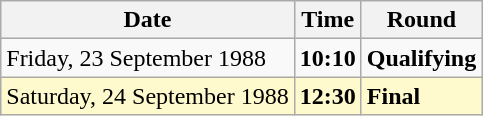<table class="wikitable">
<tr>
<th>Date</th>
<th>Time</th>
<th>Round</th>
</tr>
<tr>
<td>Friday, 23 September 1988</td>
<td><strong>10:10</strong></td>
<td><strong>Qualifying</strong></td>
</tr>
<tr style=background:lemonchiffon>
<td>Saturday, 24 September 1988</td>
<td><strong>12:30</strong></td>
<td><strong>Final</strong></td>
</tr>
</table>
